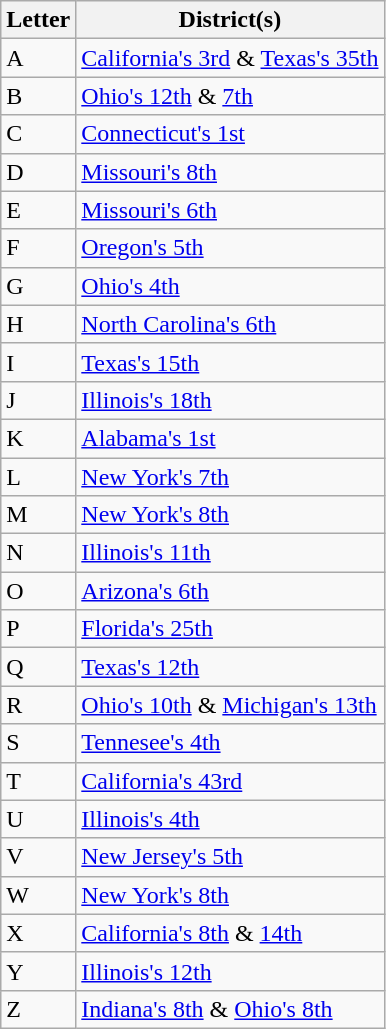<table class="wikitable">
<tr>
<th>Letter</th>
<th>District(s)</th>
</tr>
<tr>
<td>A</td>
<td><a href='#'>California's 3rd</a> & <a href='#'>Texas's 35th</a></td>
</tr>
<tr>
<td>B</td>
<td><a href='#'>Ohio's 12th</a> & <a href='#'>7th</a></td>
</tr>
<tr>
<td>C</td>
<td><a href='#'>Connecticut's 1st</a></td>
</tr>
<tr>
<td>D</td>
<td><a href='#'>Missouri's 8th</a></td>
</tr>
<tr>
<td>E</td>
<td><a href='#'>Missouri's 6th</a></td>
</tr>
<tr>
<td>F</td>
<td><a href='#'>Oregon's 5th</a></td>
</tr>
<tr>
<td>G</td>
<td><a href='#'>Ohio's 4th</a></td>
</tr>
<tr>
<td>H</td>
<td><a href='#'>North Carolina's 6th</a></td>
</tr>
<tr>
<td>I</td>
<td><a href='#'>Texas's 15th</a></td>
</tr>
<tr>
<td>J</td>
<td><a href='#'>Illinois's 18th</a></td>
</tr>
<tr>
<td>K</td>
<td><a href='#'>Alabama's 1st</a></td>
</tr>
<tr>
<td>L</td>
<td><a href='#'>New York's 7th</a></td>
</tr>
<tr>
<td>M</td>
<td><a href='#'>New York's 8th</a></td>
</tr>
<tr>
<td>N</td>
<td><a href='#'>Illinois's 11th</a></td>
</tr>
<tr>
<td>O</td>
<td><a href='#'>Arizona's 6th</a></td>
</tr>
<tr>
<td>P</td>
<td><a href='#'>Florida's 25th</a></td>
</tr>
<tr>
<td>Q</td>
<td><a href='#'>Texas's 12th</a></td>
</tr>
<tr>
<td>R</td>
<td><a href='#'>Ohio's 10th</a> & <a href='#'>Michigan's 13th</a></td>
</tr>
<tr>
<td>S</td>
<td><a href='#'>Tennesee's 4th</a></td>
</tr>
<tr>
<td>T</td>
<td><a href='#'>California's 43rd</a></td>
</tr>
<tr>
<td>U</td>
<td><a href='#'>Illinois's 4th</a></td>
</tr>
<tr>
<td>V</td>
<td><a href='#'>New Jersey's 5th</a></td>
</tr>
<tr>
<td>W</td>
<td><a href='#'>New York's 8th</a></td>
</tr>
<tr>
<td>X</td>
<td><a href='#'>California's 8th</a> & <a href='#'>14th</a></td>
</tr>
<tr>
<td>Y</td>
<td><a href='#'>Illinois's 12th</a></td>
</tr>
<tr>
<td>Z</td>
<td><a href='#'>Indiana's 8th</a> & <a href='#'>Ohio's 8th</a></td>
</tr>
</table>
